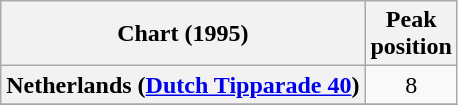<table class="wikitable plainrowheaders">
<tr>
<th>Chart (1995)</th>
<th>Peak<br>position</th>
</tr>
<tr>
<th scope="row">Netherlands (<a href='#'>Dutch Tipparade 40</a>)</th>
<td align=center>8</td>
</tr>
<tr>
</tr>
</table>
